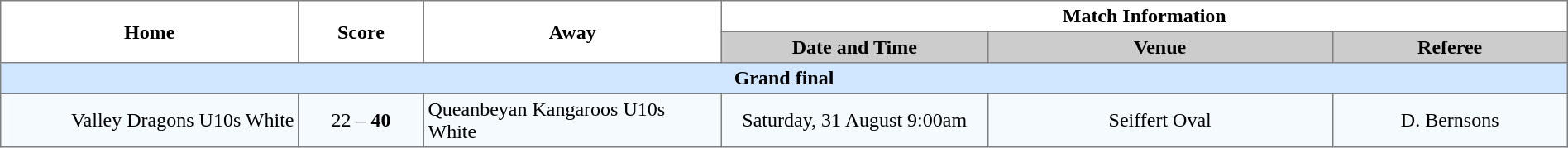<table border="1" cellpadding="3" cellspacing="0" width="100%" style="border-collapse:collapse;  text-align:center;">
<tr>
<th rowspan="2" width="19%">Home</th>
<th rowspan="2" width="8%">Score</th>
<th rowspan="2" width="19%">Away</th>
<th colspan="3">Match Information</th>
</tr>
<tr bgcolor="#CCCCCC">
<th width="17%">Date and Time</th>
<th width="22%">Venue</th>
<th width="50%">Referee</th>
</tr>
<tr style="background:#d0e7ff;">
<td colspan="6"><strong>Grand final</strong></td>
</tr>
<tr style="text-align:center; background:#f5faff;">
<td align="right">Valley Dragons U10s White </td>
<td>22 – <strong>40</strong></td>
<td align="left"> Queanbeyan Kangaroos U10s White</td>
<td>Saturday, 31 August 9:00am</td>
<td>Seiffert Oval</td>
<td>D. Bernsons</td>
</tr>
</table>
